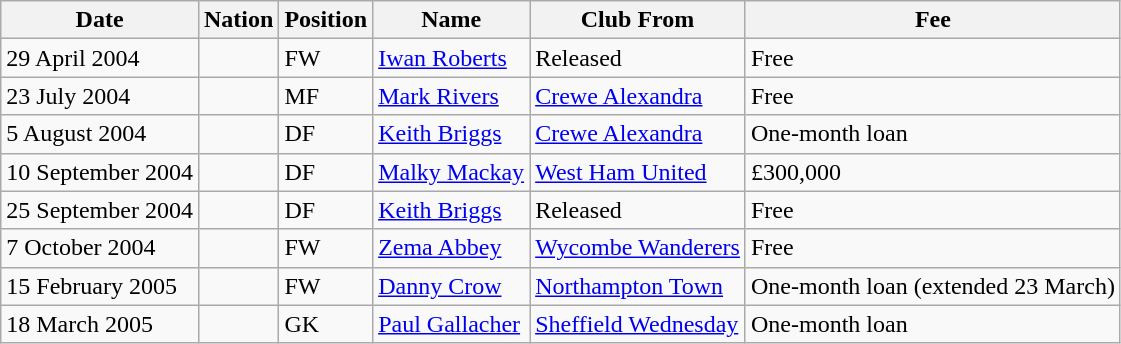<table class="wikitable">
<tr>
<th>Date</th>
<th>Nation</th>
<th>Position</th>
<th>Name</th>
<th>Club From</th>
<th>Fee</th>
</tr>
<tr>
<td>29 April 2004</td>
<td></td>
<td>FW</td>
<td><a href='#'>Iwan Roberts</a></td>
<td>Released </td>
<td>Free</td>
</tr>
<tr>
<td>23 July 2004</td>
<td></td>
<td>MF</td>
<td><a href='#'>Mark Rivers</a></td>
<td><a href='#'>Crewe Alexandra</a></td>
<td>Free</td>
</tr>
<tr>
<td>5 August 2004</td>
<td></td>
<td>DF</td>
<td><a href='#'>Keith Briggs</a></td>
<td><a href='#'>Crewe Alexandra</a></td>
<td>One-month loan</td>
</tr>
<tr>
<td>10 September 2004</td>
<td></td>
<td>DF</td>
<td><a href='#'>Malky Mackay</a></td>
<td><a href='#'>West Ham United</a></td>
<td>£300,000</td>
</tr>
<tr>
<td>25 September 2004</td>
<td></td>
<td>DF</td>
<td><a href='#'>Keith Briggs</a></td>
<td>Released </td>
<td>Free</td>
</tr>
<tr>
<td>7 October 2004</td>
<td></td>
<td>FW</td>
<td><a href='#'>Zema Abbey</a></td>
<td><a href='#'>Wycombe Wanderers</a></td>
<td>Free</td>
</tr>
<tr>
<td>15 February 2005</td>
<td></td>
<td>FW</td>
<td><a href='#'>Danny Crow</a></td>
<td><a href='#'>Northampton Town</a></td>
<td>One-month loan (extended 23 March)</td>
</tr>
<tr>
<td>18 March 2005</td>
<td></td>
<td>GK</td>
<td><a href='#'>Paul Gallacher</a></td>
<td><a href='#'>Sheffield Wednesday</a></td>
<td>One-month loan</td>
</tr>
</table>
